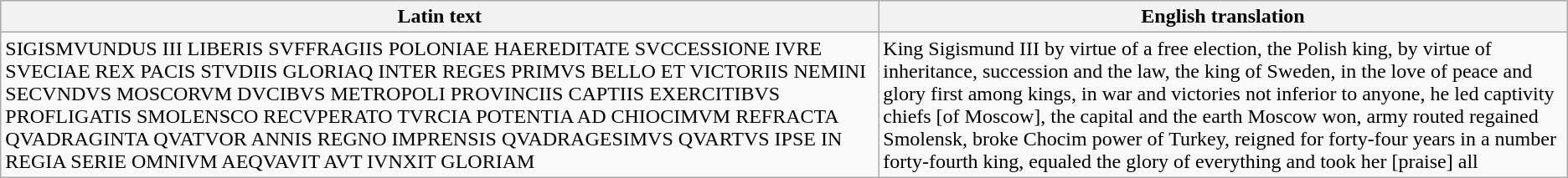<table class="wikitable">
<tr>
<th>Latin text</th>
<th>English translation</th>
</tr>
<tr>
<td>SIGISMVUNDUS III LIBERIS SVFFRAGIIS POLONIAE HAEREDITATE SVCCESSIONE IVRE SVECIAE REX PACIS STVDIIS GLORIAQ INTER REGES PRIMVS BELLO ET VICTORIIS NEMINI SECVNDVS MOSCORVM DVCIBVS METROPOLI PROVINCIIS CAPTIIS EXERCITIBVS PROFLIGATIS SMOLENSCO RECVPERATO TVRCIA POTENTIA AD CHIOCIMVM REFRACTA QVADRAGINTA QVATVOR ANNIS REGNO IMPRENSIS QVADRAGESIMVS QVARTVS IPSE IN REGIA SERIE OMNIVM AEQVAVIT AVT IVNXIT GLORIAM</td>
<td>King Sigismund III by virtue of a free election, the Polish king, by virtue of inheritance, succession and the law, the king of Sweden, in the love of peace and glory first among kings, in war and victories not inferior to anyone, he led captivity chiefs [of Moscow], the capital and the earth Moscow won, army routed regained Smolensk, broke Chocim power of Turkey, reigned for forty-four years in a number forty-fourth king, equaled the glory of everything and took her [praise] all</td>
</tr>
</table>
